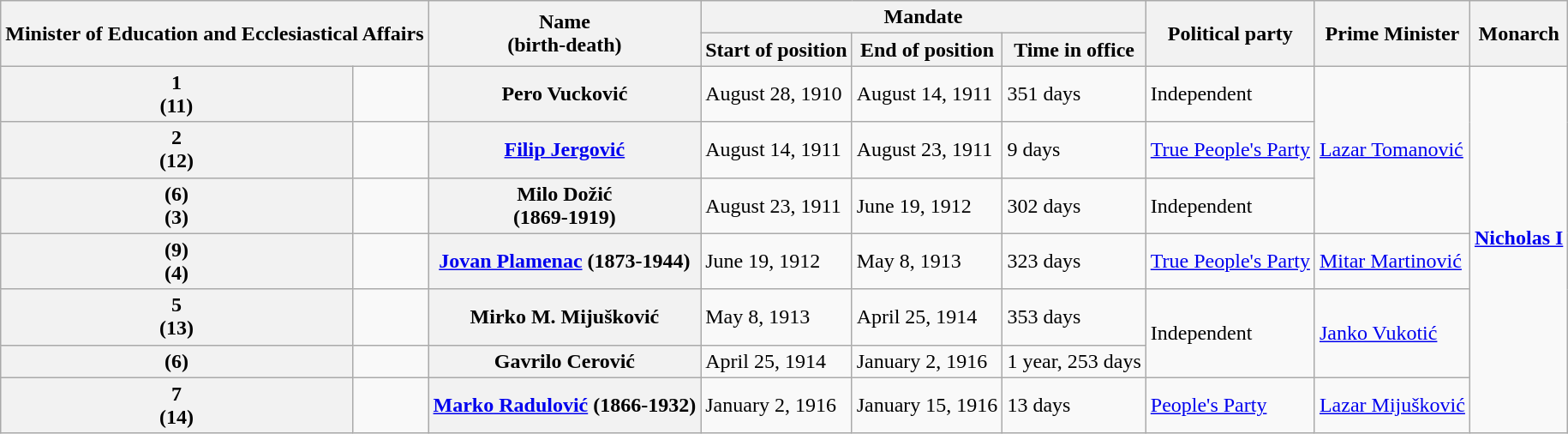<table class="wikitable">
<tr>
<th colspan="2" rowspan="2">Minister of Education and Ecclesiastical Affairs</th>
<th rowspan="2">Name<br>(birth-death)</th>
<th colspan="3">Mandate</th>
<th rowspan="2">Political party</th>
<th rowspan="2">Prime Minister</th>
<th colspan="2" rowspan="2">Monarch</th>
</tr>
<tr>
<th>Start of position</th>
<th>End of position</th>
<th>Time in office</th>
</tr>
<tr>
<th>1<br>(11)</th>
<td></td>
<th>Pero Vucković</th>
<td>August 28, 1910</td>
<td>August 14, 1911</td>
<td>351 days</td>
<td>Independent</td>
<td rowspan="3"><a href='#'>Lazar Tomanović</a> </td>
<td rowspan="7"><strong><a href='#'>Nicholas I</a></strong><br><br></td>
</tr>
<tr>
<th>2<br>(12)</th>
<td></td>
<th><a href='#'>Filip Jergović</a></th>
<td>August 14, 1911</td>
<td>August 23, 1911</td>
<td>9 days</td>
<td><a href='#'>True People's Party</a></td>
</tr>
<tr>
<th>(6)<br>(3)</th>
<td></td>
<th>Milo Dožić<br>(1869-1919)</th>
<td>August 23, 1911</td>
<td>June 19, 1912</td>
<td>302 days</td>
<td>Independent</td>
</tr>
<tr>
<th>(9)<br>(4)</th>
<td></td>
<th><a href='#'>Jovan Plamenac</a> (1873-1944)</th>
<td>June 19, 1912</td>
<td>May 8, 1913</td>
<td>323 days</td>
<td><a href='#'>True People's Party</a></td>
<td><a href='#'>Mitar Martinović</a> </td>
</tr>
<tr>
<th>5<br>(13)</th>
<td></td>
<th>Mirko M. Mijušković</th>
<td>May 8, 1913</td>
<td>April 25, 1914</td>
<td>353 days</td>
<td rowspan="2">Independent</td>
<td rowspan="2"><a href='#'>Janko Vukotić</a> </td>
</tr>
<tr>
<th>(6)</th>
<td></td>
<th>Gavrilo Cerović</th>
<td>April 25, 1914</td>
<td>January 2, 1916</td>
<td>1 year, 253 days</td>
</tr>
<tr>
<th>7<br>(14)</th>
<td></td>
<th><a href='#'>Marko Radulović</a> (1866-1932)</th>
<td>January 2, 1916</td>
<td>January 15, 1916</td>
<td>13 days</td>
<td><a href='#'>People's Party</a></td>
<td><a href='#'>Lazar Mijušković</a> </td>
</tr>
</table>
